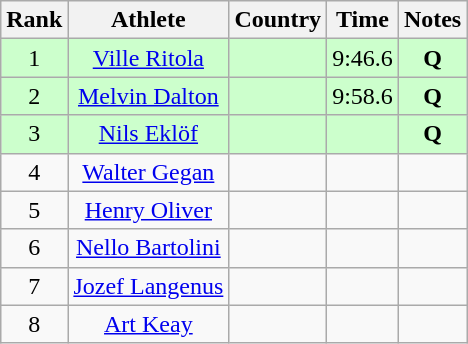<table class="wikitable sortable" style="text-align:center">
<tr>
<th>Rank</th>
<th>Athlete</th>
<th>Country</th>
<th>Time</th>
<th>Notes</th>
</tr>
<tr bgcolor=ccffcc>
<td>1</td>
<td><a href='#'>Ville Ritola</a></td>
<td align=left></td>
<td>9:46.6</td>
<td><strong>Q</strong></td>
</tr>
<tr bgcolor=ccffcc>
<td>2</td>
<td><a href='#'>Melvin Dalton</a></td>
<td align=left></td>
<td>9:58.6</td>
<td><strong> Q </strong></td>
</tr>
<tr bgcolor=ccffcc>
<td>3</td>
<td><a href='#'>Nils Eklöf</a></td>
<td align=left></td>
<td></td>
<td><strong> Q </strong></td>
</tr>
<tr>
<td>4</td>
<td><a href='#'>Walter Gegan</a></td>
<td align=left></td>
<td></td>
<td><strong> </strong></td>
</tr>
<tr>
<td>5</td>
<td><a href='#'>Henry Oliver</a></td>
<td align=left></td>
<td></td>
<td><strong> </strong></td>
</tr>
<tr>
<td>6</td>
<td><a href='#'>Nello Bartolini</a></td>
<td align=left></td>
<td></td>
<td><strong> </strong></td>
</tr>
<tr>
<td>7</td>
<td><a href='#'>Jozef Langenus</a></td>
<td align=left></td>
<td></td>
<td><strong> </strong></td>
</tr>
<tr>
<td>8</td>
<td><a href='#'>Art Keay</a></td>
<td align=left></td>
<td></td>
<td><strong> </strong></td>
</tr>
</table>
